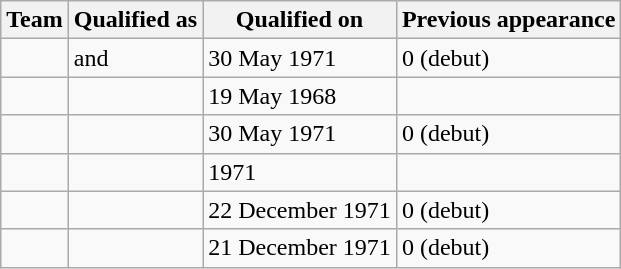<table class="wikitable sortable" style="text-align:left;">
<tr>
<th>Team</th>
<th>Qualified as</th>
<th>Qualified on</th>
<th>Previous appearance</th>
</tr>
<tr>
<td></td>
<td> and </td>
<td>30 May 1971</td>
<td>0 (debut)</td>
</tr>
<tr>
<td></td>
<td></td>
<td>19 May 1968</td>
<td></td>
</tr>
<tr>
<td></td>
<td></td>
<td>30 May 1971</td>
<td>0 (debut)</td>
</tr>
<tr>
<td></td>
<td></td>
<td>1971</td>
<td></td>
</tr>
<tr>
<td></td>
<td></td>
<td>22 December 1971</td>
<td>0 (debut)</td>
</tr>
<tr>
<td></td>
<td></td>
<td>21 December 1971</td>
<td>0 (debut)</td>
</tr>
</table>
